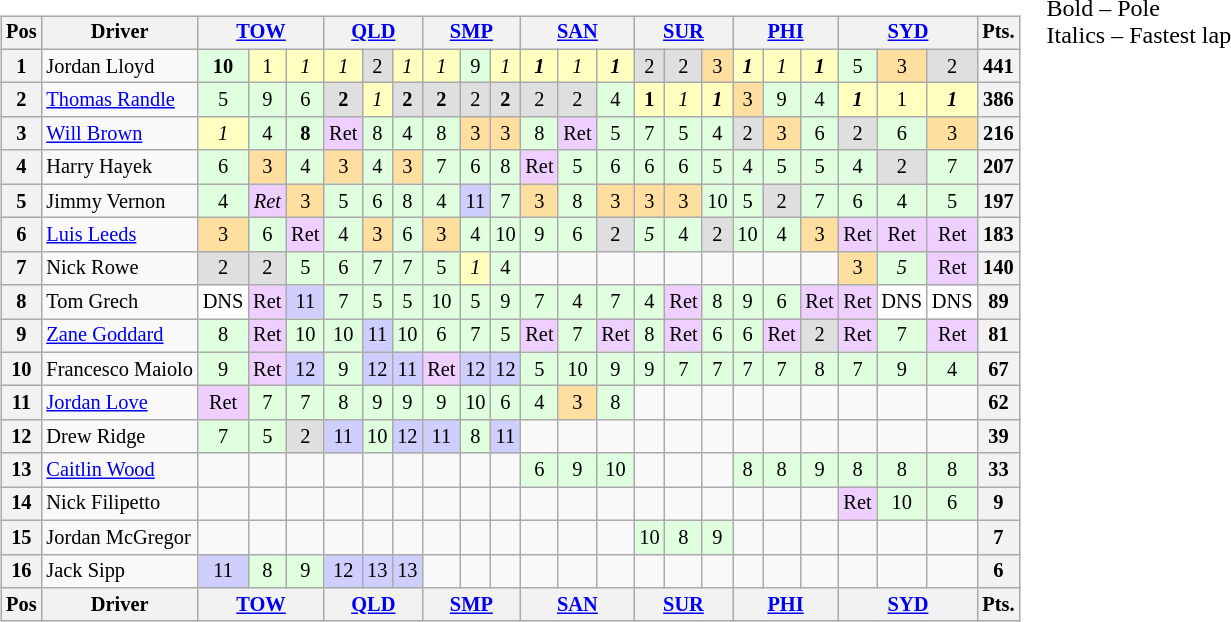<table>
<tr>
<td><br><table class="wikitable" style="font-size: 85%; text-align:center">
<tr valign="top">
<th valign="middle">Pos</th>
<th valign="middle">Driver</th>
<th colspan=3><a href='#'>TOW</a></th>
<th colspan=3><a href='#'>QLD</a></th>
<th colspan=3><a href='#'>SMP</a></th>
<th colspan=3><a href='#'>SAN</a></th>
<th colspan=3><a href='#'>SUR</a></th>
<th colspan=3><a href='#'>PHI</a></th>
<th colspan=3><a href='#'>SYD</a></th>
<th valign="middle">Pts.</th>
</tr>
<tr>
<th>1</th>
<td align=left>Jordan Lloyd</td>
<td style="background:#DFFFDF;"><strong>10</strong></td>
<td style="background:#FFFFBF;">1</td>
<td style="background:#FFFFBF;"><em>1</em></td>
<td style="background:#FFFFBF;"><em>1</em></td>
<td style="background:#DFDFDF;">2</td>
<td style="background:#FFFFBF;"><em>1</em></td>
<td style="background:#FFFFBF;"><em>1</em></td>
<td style="background:#DFFFDF;">9</td>
<td style="background:#FFFFBF;"><em>1</em></td>
<td style="background:#FFFFBF;"><strong><em>1</em></strong></td>
<td style="background:#FFFFBF;"><em>1</em></td>
<td style="background:#FFFFBF;"><strong><em>1</em></strong></td>
<td style="background:#DFDFDF;">2</td>
<td style="background:#DFDFDF;">2</td>
<td style="background:#FFDF9F;">3</td>
<td style="background:#FFFFBF;"><strong><em>1</em></strong></td>
<td style="background:#FFFFBF;"><em>1</em></td>
<td style="background:#FFFFBF;"><strong><em>1</em></strong></td>
<td style="background:#DFFFDF;">5</td>
<td style="background:#FFDF9F;">3</td>
<td style="background:#DFDFDF;">2</td>
<th>441</th>
</tr>
<tr>
<th>2</th>
<td align=left><a href='#'>Thomas Randle</a></td>
<td style="background:#DFFFDF;">5</td>
<td style="background:#DFFFDF;">9</td>
<td style="background:#DFFFDF;">6</td>
<td style="background:#DFDFDF;"><strong>2</strong></td>
<td style="background:#FFFFBF;"><em>1</em></td>
<td style="background:#DFDFDF;"><strong>2</strong></td>
<td style="background:#DFDFDF;"><strong>2</strong></td>
<td style="background:#DFDFDF;">2</td>
<td style="background:#DFDFDF;"><strong>2</strong></td>
<td style="background:#DFDFDF;">2</td>
<td style="background:#DFDFDF;">2</td>
<td style="background:#DFFFDF;">4</td>
<td style="background:#FFFFBF;"><strong>1</strong></td>
<td style="background:#FFFFBF;"><em>1</em></td>
<td style="background:#FFFFBF;"><strong><em>1</em></strong></td>
<td style="background:#FFDF9F;">3</td>
<td style="background:#DFFFDF;">9</td>
<td style="background:#DFFFDF;">4</td>
<td style="background:#FFFFBF;"><strong><em>1</em></strong></td>
<td style="background:#FFFFBF;">1</td>
<td style="background:#FFFFBF;"><strong><em>1</em></strong></td>
<th>386</th>
</tr>
<tr>
<th>3</th>
<td align=left><a href='#'>Will Brown</a></td>
<td style="background:#FFFFBF;"><em>1</em></td>
<td style="background:#DFFFDF;">4</td>
<td style="background:#DFFFDF;"><strong>8</strong></td>
<td style="background:#EFCFFF;">Ret</td>
<td style="background:#DFFFDF;">8</td>
<td style="background:#DFFFDF;">4</td>
<td style="background:#DFFFDF;">8</td>
<td style="background:#FFDF9F;">3</td>
<td style="background:#FFDF9F;">3</td>
<td style="background:#DFFFDF;">8</td>
<td style="background:#EFCFFF;">Ret</td>
<td style="background:#DFFFDF;">5</td>
<td style="background:#DFFFDF;">7</td>
<td style="background:#DFFFDF;">5</td>
<td style="background:#DFFFDF;">4</td>
<td style="background:#DFDFDF;">2</td>
<td style="background:#FFDF9F;">3</td>
<td style="background:#DFFFDF;">6</td>
<td style="background:#DFDFDF;">2</td>
<td style="background:#DFFFDF;">6</td>
<td style="background:#FFDF9F;">3</td>
<th>216</th>
</tr>
<tr>
<th>4</th>
<td align=left>Harry Hayek</td>
<td style="background:#DFFFDF;">6</td>
<td style="background:#FFDF9F;">3</td>
<td style="background:#DFFFDF;">4</td>
<td style="background:#FFDF9F;">3</td>
<td style="background:#DFFFDF;">4</td>
<td style="background:#FFDF9F;">3</td>
<td style="background:#DFFFDF;">7</td>
<td style="background:#DFFFDF;">6</td>
<td style="background:#DFFFDF;">8</td>
<td style="background:#EFCFFF;">Ret</td>
<td style="background:#DFFFDF;">5</td>
<td style="background:#DFFFDF;">6</td>
<td style="background:#DFFFDF;">6</td>
<td style="background:#DFFFDF;">6</td>
<td style="background:#DFFFDF;">5</td>
<td style="background:#DFFFDF;">4</td>
<td style="background:#DFFFDF;">5</td>
<td style="background:#DFFFDF;">5</td>
<td style="background:#DFFFDF;">4</td>
<td style="background:#DFDFDF;">2</td>
<td style="background:#DFFFDF;">7</td>
<th>207</th>
</tr>
<tr>
<th>5</th>
<td align=left>Jimmy Vernon</td>
<td style="background:#DFFFDF;">4</td>
<td style="background:#EFCFFF;"><em>Ret</em></td>
<td style="background:#FFDF9F;">3</td>
<td style="background:#DFFFDF;">5</td>
<td style="background:#DFFFDF;">6</td>
<td style="background:#DFFFDF;">8</td>
<td style="background:#DFFFDF;">4</td>
<td style="background:#CFCFFF;">11</td>
<td style="background:#DFFFDF;">7</td>
<td style="background:#FFDF9F;">3</td>
<td style="background:#DFFFDF;">8</td>
<td style="background:#FFDF9F;">3</td>
<td style="background:#FFDF9F;">3</td>
<td style="background:#FFDF9F;">3</td>
<td style="background:#DFFFDF;">10</td>
<td style="background:#DFFFDF;">5</td>
<td style="background:#DFDFDF;">2</td>
<td style="background:#DFFFDF;">7</td>
<td style="background:#DFFFDF;">6</td>
<td style="background:#DFFFDF;">4</td>
<td style="background:#DFFFDF;">5</td>
<th>197</th>
</tr>
<tr>
<th>6</th>
<td align=left><a href='#'>Luis Leeds</a></td>
<td style="background:#FFDF9F;">3</td>
<td style="background:#DFFFDF;">6</td>
<td style="background:#EFCFFF;">Ret</td>
<td style="background:#DFFFDF;">4</td>
<td style="background:#FFDF9F;">3</td>
<td style="background:#DFFFDF;">6</td>
<td style="background:#FFDF9F;">3</td>
<td style="background:#DFFFDF;">4</td>
<td style="background:#DFFFDF;">10</td>
<td style="background:#DFFFDF;">9</td>
<td style="background:#DFFFDF;">6</td>
<td style="background:#DFDFDF;">2</td>
<td style="background:#DFFFDF;"><em>5</em></td>
<td style="background:#DFFFDF;">4</td>
<td style="background:#DFDFDF;">2</td>
<td style="background:#DFFFDF;">10</td>
<td style="background:#DFFFDF;">4</td>
<td style="background:#FFDF9F;">3</td>
<td style="background:#EFCFFF;">Ret</td>
<td style="background:#EFCFFF;">Ret</td>
<td style="background:#EFCFFF;">Ret</td>
<th>183</th>
</tr>
<tr>
<th>7</th>
<td align=left>Nick Rowe</td>
<td style="background:#DFDFDF;">2</td>
<td style="background:#DFDFDF;">2</td>
<td style="background:#DFFFDF;">5</td>
<td style="background:#DFFFDF;">6</td>
<td style="background:#DFFFDF;">7</td>
<td style="background:#DFFFDF;">7</td>
<td style="background:#DFFFDF;">5</td>
<td style="background:#FFFFBF;"><em>1</em></td>
<td style="background:#DFFFDF;">4</td>
<td></td>
<td></td>
<td></td>
<td></td>
<td></td>
<td></td>
<td></td>
<td></td>
<td></td>
<td style="background:#FFDF9F;">3</td>
<td style="background:#DFFFDF;"><em>5</em></td>
<td style="background:#EFCFFF;">Ret</td>
<th>140</th>
</tr>
<tr>
<th>8</th>
<td align=left>Tom Grech</td>
<td style="background:#FFFFFF;">DNS</td>
<td style="background:#EFCFFF;">Ret</td>
<td style="background:#CFCFFF;">11</td>
<td style="background:#DFFFDF;">7</td>
<td style="background:#DFFFDF;">5</td>
<td style="background:#DFFFDF;">5</td>
<td style="background:#DFFFDF;">10</td>
<td style="background:#DFFFDF;">5</td>
<td style="background:#DFFFDF;">9</td>
<td style="background:#DFFFDF;">7</td>
<td style="background:#DFFFDF;">4</td>
<td style="background:#DFFFDF;">7</td>
<td style="background:#DFFFDF;">4</td>
<td style="background:#EFCFFF;">Ret</td>
<td style="background:#DFFFDF;">8</td>
<td style="background:#DFFFDF;">9</td>
<td style="background:#DFFFDF;">6</td>
<td style="background:#EFCFFF;">Ret</td>
<td style="background:#EFCFFF;">Ret</td>
<td style="background:#FFFFFF;">DNS</td>
<td style="background:#FFFFFF;">DNS</td>
<th>89</th>
</tr>
<tr>
<th>9</th>
<td align=left><a href='#'>Zane Goddard</a></td>
<td style="background:#DFFFDF;">8</td>
<td style="background:#EFCFFF;">Ret</td>
<td style="background:#DFFFDF;">10</td>
<td style="background:#DFFFDF;">10</td>
<td style="background:#CFCFFF;">11</td>
<td style="background:#DFFFDF;">10</td>
<td style="background:#DFFFDF;">6</td>
<td style="background:#DFFFDF;">7</td>
<td style="background:#DFFFDF;">5</td>
<td style="background:#EFCFFF;">Ret</td>
<td style="background:#DFFFDF;">7</td>
<td style="background:#EFCFFF;">Ret</td>
<td style="background:#DFFFDF;">8</td>
<td style="background:#EFCFFF;">Ret</td>
<td style="background:#DFFFDF;">6</td>
<td style="background:#DFFFDF;">6</td>
<td style="background:#EFCFFF;">Ret</td>
<td style="background:#DFDFDF;">2</td>
<td style="background:#EFCFFF;">Ret</td>
<td style="background:#DFFFDF;">7</td>
<td style="background:#EFCFFF;">Ret</td>
<th>81</th>
</tr>
<tr>
<th>10</th>
<td align=left>Francesco Maiolo</td>
<td style="background:#DFFFDF;">9</td>
<td style="background:#EFCFFF;">Ret</td>
<td style="background:#CFCFFF;">12</td>
<td style="background:#DFFFDF;">9</td>
<td style="background:#CFCFFF;">12</td>
<td style="background:#CFCFFF;">11</td>
<td style="background:#EFCFFF;">Ret</td>
<td style="background:#CFCFFF;">12</td>
<td style="background:#CFCFFF;">12</td>
<td style="background:#DFFFDF;">5</td>
<td style="background:#DFFFDF;">10</td>
<td style="background:#DFFFDF;">9</td>
<td style="background:#DFFFDF;">9</td>
<td style="background:#DFFFDF;">7</td>
<td style="background:#DFFFDF;">7</td>
<td style="background:#DFFFDF;">7</td>
<td style="background:#DFFFDF;">7</td>
<td style="background:#DFFFDF;">8</td>
<td style="background:#DFFFDF;">7</td>
<td style="background:#DFFFDF;">9</td>
<td style="background:#DFFFDF;">4</td>
<th>67</th>
</tr>
<tr>
<th>11</th>
<td align=left><a href='#'>Jordan Love</a></td>
<td style="background:#EFCFFF;">Ret</td>
<td style="background:#DFFFDF;">7</td>
<td style="background:#DFFFDF;">7</td>
<td style="background:#DFFFDF;">8</td>
<td style="background:#DFFFDF;">9</td>
<td style="background:#DFFFDF;">9</td>
<td style="background:#DFFFDF;">9</td>
<td style="background:#DFFFDF;">10</td>
<td style="background:#DFFFDF;">6</td>
<td style="background:#DFFFDF;">4</td>
<td style="background:#FFDF9F;">3</td>
<td style="background:#DFFFDF;">8</td>
<td></td>
<td></td>
<td></td>
<td></td>
<td></td>
<td></td>
<td></td>
<td></td>
<td></td>
<th>62</th>
</tr>
<tr>
<th>12</th>
<td align=left>Drew Ridge</td>
<td style="background:#DFFFDF;">7</td>
<td style="background:#DFFFDF;">5</td>
<td style="background:#DFDFDF;">2</td>
<td style="background:#CFCFFF;">11</td>
<td style="background:#DFFFDF;">10</td>
<td style="background:#CFCFFF;">12</td>
<td style="background:#CFCFFF;">11</td>
<td style="background:#DFFFDF;">8</td>
<td style="background:#CFCFFF;">11</td>
<td></td>
<td></td>
<td></td>
<td></td>
<td></td>
<td></td>
<td></td>
<td></td>
<td></td>
<td></td>
<td></td>
<td></td>
<th>39</th>
</tr>
<tr>
<th>13</th>
<td align=left><a href='#'>Caitlin Wood</a></td>
<td></td>
<td></td>
<td></td>
<td></td>
<td></td>
<td></td>
<td></td>
<td></td>
<td></td>
<td style="background:#DFFFDF;">6</td>
<td style="background:#DFFFDF;">9</td>
<td style="background:#DFFFDF;">10</td>
<td></td>
<td></td>
<td></td>
<td style="background:#DFFFDF;">8</td>
<td style="background:#DFFFDF;">8</td>
<td style="background:#DFFFDF;">9</td>
<td style="background:#DFFFDF;">8</td>
<td style="background:#DFFFDF;">8</td>
<td style="background:#DFFFDF;">8</td>
<th>33</th>
</tr>
<tr>
<th>14</th>
<td align=left>Nick Filipetto</td>
<td></td>
<td></td>
<td></td>
<td></td>
<td></td>
<td></td>
<td></td>
<td></td>
<td></td>
<td></td>
<td></td>
<td></td>
<td></td>
<td></td>
<td></td>
<td></td>
<td></td>
<td></td>
<td style="background:#EFCFFF;">Ret</td>
<td style="background:#DFFFDF;">10</td>
<td style="background:#DFFFDF;">6</td>
<th>9</th>
</tr>
<tr>
<th>15</th>
<td align=left nowrap>Jordan McGregor</td>
<td></td>
<td></td>
<td></td>
<td></td>
<td></td>
<td></td>
<td></td>
<td></td>
<td></td>
<td></td>
<td></td>
<td></td>
<td style="background:#DFFFDF;">10</td>
<td style="background:#DFFFDF;">8</td>
<td style="background:#DFFFDF;">9</td>
<td></td>
<td></td>
<td></td>
<td></td>
<td></td>
<td></td>
<th>7</th>
</tr>
<tr>
<th>16</th>
<td align=left>Jack Sipp</td>
<td style="background:#CFCFFF;">11</td>
<td style="background:#DFFFDF;">8</td>
<td style="background:#DFFFDF;">9</td>
<td style="background:#CFCFFF;">12</td>
<td style="background:#CFCFFF;">13</td>
<td style="background:#CFCFFF;">13</td>
<td></td>
<td></td>
<td></td>
<td></td>
<td></td>
<td></td>
<td></td>
<td></td>
<td></td>
<td></td>
<td></td>
<td></td>
<td></td>
<td></td>
<td></td>
<th>6</th>
</tr>
<tr valign="top">
<th valign="middle">Pos</th>
<th valign="middle">Driver</th>
<th colspan=3><a href='#'>TOW</a></th>
<th colspan=3><a href='#'>QLD</a></th>
<th colspan=3><a href='#'>SMP</a></th>
<th colspan=3><a href='#'>SAN</a></th>
<th colspan=3><a href='#'>SUR</a></th>
<th colspan=3><a href='#'>PHI</a></th>
<th colspan=3><a href='#'>SYD</a></th>
<th valign="middle">Pts.</th>
</tr>
</table>
</td>
<td valign="top"><br>
<span>Bold – Pole<br>
Italics – Fastest lap</span></td>
</tr>
</table>
